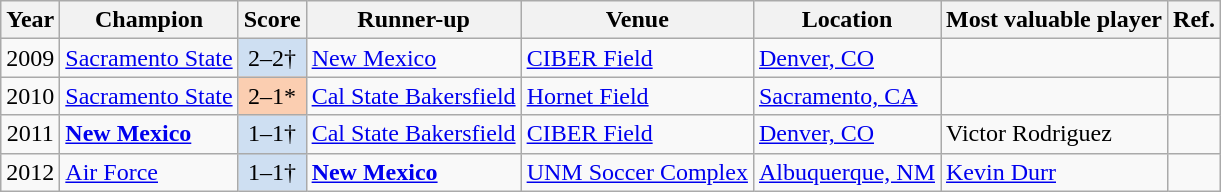<table class="wikitable sortable">
<tr>
<th>Year</th>
<th>Champion</th>
<th>Score</th>
<th>Runner-up</th>
<th>Venue</th>
<th>Location</th>
<th>Most valuable player</th>
<th class="unsortable">Ref.</th>
</tr>
<tr>
<td align=center>2009</td>
<td><a href='#'>Sacramento State</a></td>
<td align=center style="background-color:#cedff2">2–2†<br></td>
<td><a href='#'>New Mexico</a></td>
<td><a href='#'>CIBER Field</a></td>
<td><a href='#'>Denver, CO</a></td>
<td></td>
<td align=center></td>
</tr>
<tr>
<td align=center>2010</td>
<td><a href='#'>Sacramento State</a> </td>
<td align=center style="background-color:#FBCEB1">2–1*</td>
<td><a href='#'>Cal State Bakersfield</a></td>
<td><a href='#'>Hornet Field</a></td>
<td><a href='#'>Sacramento, CA</a></td>
<td></td>
<td align=center></td>
</tr>
<tr>
<td align=center>2011</td>
<td><strong><a href='#'>New Mexico</a></strong> </td>
<td align=center style="background-color:#cedff2">1–1†<br></td>
<td><a href='#'>Cal State Bakersfield</a></td>
<td><a href='#'>CIBER Field</a></td>
<td><a href='#'>Denver, CO</a></td>
<td>Victor Rodriguez </td>
<td align=center></td>
</tr>
<tr>
<td align=center>2012</td>
<td><a href='#'>Air Force</a></td>
<td align=center style="background-color:#cedff2">1–1†<br></td>
<td><strong><a href='#'>New Mexico</a></strong></td>
<td><a href='#'>UNM Soccer Complex</a></td>
<td><a href='#'>Albuquerque, NM</a></td>
<td><a href='#'>Kevin Durr</a> </td>
<td align=center></td>
</tr>
</table>
